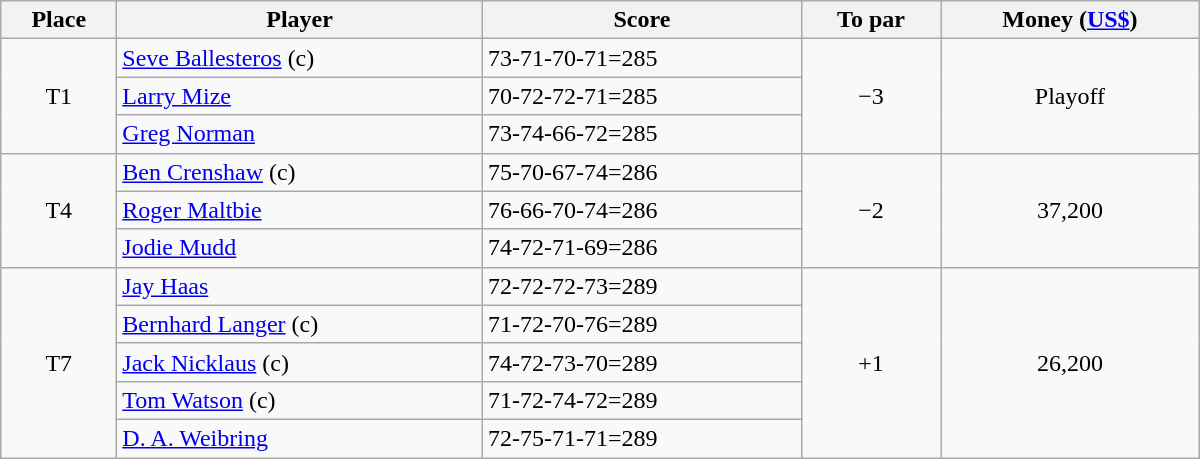<table class="wikitable" style="width:50em;margin-bottom:0;">
<tr>
<th>Place</th>
<th>Player</th>
<th>Score</th>
<th>To par</th>
<th>Money (<a href='#'>US$</a>)</th>
</tr>
<tr>
<td rowspan=3 align=center>T1</td>
<td> <a href='#'>Seve Ballesteros</a> (c)</td>
<td>73-71-70-71=285</td>
<td rowspan=3 align=center>−3</td>
<td rowspan=3 align=center>Playoff</td>
</tr>
<tr>
<td> <a href='#'>Larry Mize</a></td>
<td>70-72-72-71=285</td>
</tr>
<tr>
<td> <a href='#'>Greg Norman</a></td>
<td>73-74-66-72=285</td>
</tr>
<tr>
<td rowspan=3 align=center>T4</td>
<td> <a href='#'>Ben Crenshaw</a> (c)</td>
<td>75-70-67-74=286</td>
<td rowspan=3 align=center>−2</td>
<td rowspan=3 align=center>37,200</td>
</tr>
<tr>
<td> <a href='#'>Roger Maltbie</a></td>
<td>76-66-70-74=286</td>
</tr>
<tr>
<td> <a href='#'>Jodie Mudd</a></td>
<td>74-72-71-69=286</td>
</tr>
<tr>
<td rowspan=5 align=center>T7</td>
<td> <a href='#'>Jay Haas</a></td>
<td>72-72-72-73=289</td>
<td rowspan=5 align=center>+1</td>
<td rowspan=5 align=center>26,200</td>
</tr>
<tr>
<td> <a href='#'>Bernhard Langer</a> (c)</td>
<td>71-72-70-76=289</td>
</tr>
<tr>
<td> <a href='#'>Jack Nicklaus</a> (c)</td>
<td>74-72-73-70=289</td>
</tr>
<tr>
<td> <a href='#'>Tom Watson</a> (c)</td>
<td>71-72-74-72=289</td>
</tr>
<tr>
<td> <a href='#'>D. A. Weibring</a></td>
<td>72-75-71-71=289</td>
</tr>
</table>
